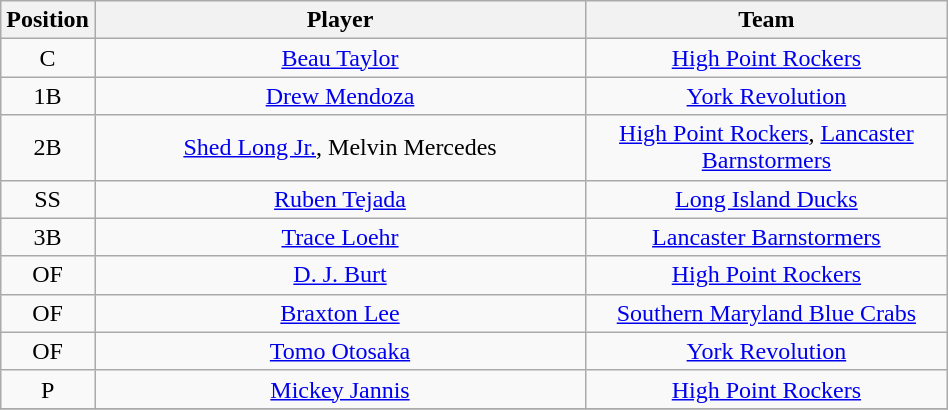<table class="wikitable"  style="width:50%; text-align:center;">
<tr>
<th style="width:5%;">Position</th>
<th style="width:55%;">Player</th>
<th style="width:55%;">Team</th>
</tr>
<tr>
<td>C</td>
<td><a href='#'>Beau Taylor</a></td>
<td><a href='#'>High Point Rockers</a></td>
</tr>
<tr>
<td>1B</td>
<td><a href='#'>Drew Mendoza</a></td>
<td><a href='#'>York Revolution</a></td>
</tr>
<tr>
<td>2B</td>
<td><a href='#'>Shed Long Jr.</a>, Melvin Mercedes</td>
<td><a href='#'>High Point Rockers</a>, <a href='#'>Lancaster Barnstormers</a></td>
</tr>
<tr>
<td>SS</td>
<td><a href='#'>Ruben Tejada</a></td>
<td><a href='#'>Long Island Ducks</a></td>
</tr>
<tr>
<td>3B</td>
<td><a href='#'>Trace Loehr</a></td>
<td><a href='#'>Lancaster Barnstormers</a></td>
</tr>
<tr>
<td>OF</td>
<td><a href='#'>D. J. Burt</a></td>
<td><a href='#'>High Point Rockers</a></td>
</tr>
<tr>
<td>OF</td>
<td><a href='#'>Braxton Lee</a></td>
<td><a href='#'>Southern Maryland Blue Crabs</a></td>
</tr>
<tr>
<td>OF</td>
<td><a href='#'>Tomo Otosaka</a></td>
<td><a href='#'>York Revolution</a></td>
</tr>
<tr>
<td>P</td>
<td><a href='#'>Mickey Jannis</a></td>
<td><a href='#'>High Point Rockers</a></td>
</tr>
<tr>
</tr>
</table>
